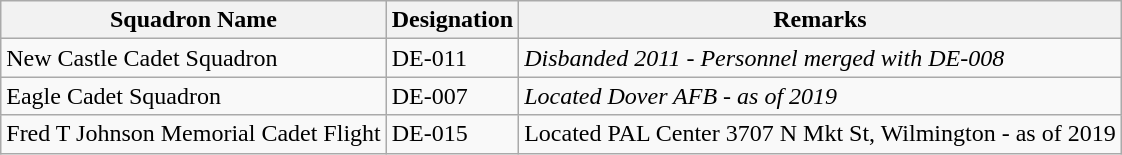<table class="wikitable">
<tr>
<th>Squadron Name</th>
<th>Designation</th>
<th>Remarks</th>
</tr>
<tr>
<td>New Castle Cadet Squadron</td>
<td>DE-011</td>
<td><em>Disbanded 2011 - Personnel merged with DE-008</em></td>
</tr>
<tr>
<td>Eagle Cadet Squadron</td>
<td>DE-007</td>
<td><em>Located Dover AFB  - as of 2019</em></td>
</tr>
<tr>
<td>Fred T Johnson Memorial Cadet Flight</td>
<td>DE-015</td>
<td>Located PAL Center 3707 N Mkt St, Wilmington - as of 2019</td>
</tr>
</table>
